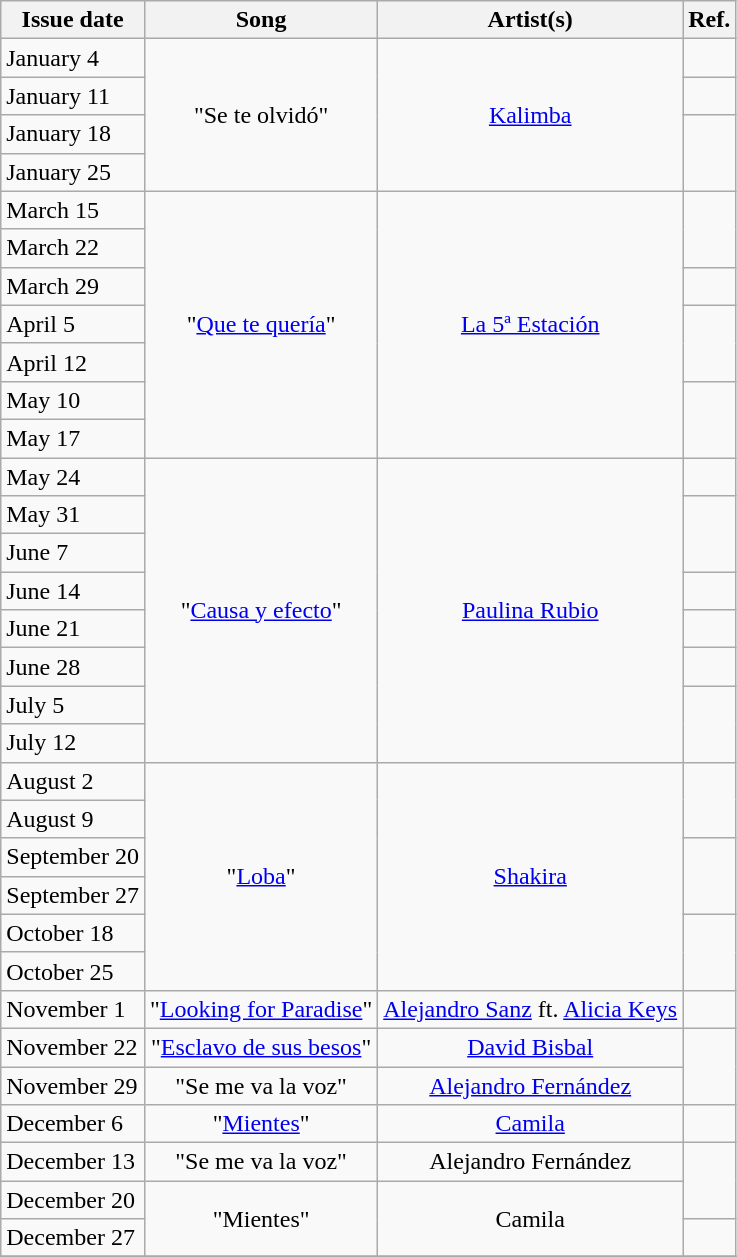<table class="wikitable">
<tr>
<th>Issue date</th>
<th>Song</th>
<th>Artist(s)</th>
<th>Ref.</th>
</tr>
<tr>
<td>January 4</td>
<td style="text-align: center;" rowspan="4">"Se te olvidó"</td>
<td style="text-align: center;" rowspan="4"><a href='#'>Kalimba</a></td>
<td style="text-align: center;"></td>
</tr>
<tr>
<td>January 11</td>
<td style="text-align: center;"></td>
</tr>
<tr>
<td>January 18</td>
<td style="text-align: center;" rowspan="2"></td>
</tr>
<tr>
<td>January 25</td>
</tr>
<tr>
<td>March 15</td>
<td style="text-align: center;" rowspan="7">"<a href='#'>Que te quería</a>"</td>
<td style="text-align: center;" rowspan="7"><a href='#'>La 5ª Estación</a></td>
<td style="text-align: center;" rowspan="2"></td>
</tr>
<tr>
<td>March 22</td>
</tr>
<tr>
<td>March 29</td>
<td style="text-align: center;"></td>
</tr>
<tr>
<td>April 5</td>
<td style="text-align: center;" rowspan="2"></td>
</tr>
<tr>
<td>April 12</td>
</tr>
<tr>
<td>May 10</td>
<td style="text-align: center;" rowspan="2"></td>
</tr>
<tr>
<td>May 17</td>
</tr>
<tr>
<td>May 24</td>
<td style="text-align: center;" rowspan="8">"<a href='#'>Causa y efecto</a>"</td>
<td style="text-align: center;" rowspan="8"><a href='#'>Paulina Rubio</a></td>
<td style="text-align: center;"></td>
</tr>
<tr>
<td>May 31</td>
<td style="text-align: center;" rowspan="2"></td>
</tr>
<tr>
<td>June 7</td>
</tr>
<tr>
<td>June 14</td>
<td style="text-align: center;"></td>
</tr>
<tr>
<td>June 21</td>
<td style="text-align: center;"></td>
</tr>
<tr>
<td>June 28</td>
<td style="text-align: center;"></td>
</tr>
<tr>
<td>July 5</td>
<td style="text-align: center;" rowspan="2"></td>
</tr>
<tr>
<td>July 12</td>
</tr>
<tr>
<td>August 2</td>
<td style="text-align: center;" rowspan="6">"<a href='#'>Loba</a>"</td>
<td style="text-align: center;" rowspan="6"><a href='#'>Shakira</a></td>
<td style="text-align: center;" rowspan="2"></td>
</tr>
<tr>
<td>August 9</td>
</tr>
<tr>
<td>September 20</td>
<td style="text-align: center;" rowspan="2"></td>
</tr>
<tr>
<td>September 27</td>
</tr>
<tr>
<td>October 18</td>
<td style="text-align: center;" rowspan="2"></td>
</tr>
<tr>
<td>October 25</td>
</tr>
<tr>
<td>November 1</td>
<td style="text-align: center;">"<a href='#'>Looking for Paradise</a>"</td>
<td style="text-align: center;"><a href='#'>Alejandro Sanz</a> ft. <a href='#'>Alicia Keys</a></td>
<td style="text-align: center;"></td>
</tr>
<tr>
<td>November 22</td>
<td style="text-align: center;">"<a href='#'>Esclavo de sus besos</a>"</td>
<td style="text-align: center;"><a href='#'>David Bisbal</a></td>
<td style="text-align: center;" rowspan="2"></td>
</tr>
<tr>
<td>November 29</td>
<td style="text-align: center;">"Se me va la voz"</td>
<td style="text-align: center;"><a href='#'>Alejandro Fernández</a></td>
</tr>
<tr>
<td>December 6</td>
<td style="text-align: center;">"<a href='#'>Mientes</a>"</td>
<td style="text-align: center;"><a href='#'>Camila</a></td>
<td style="text-align: center;"></td>
</tr>
<tr>
<td>December 13</td>
<td style="text-align: center;">"Se me va la voz"</td>
<td style="text-align: center;">Alejandro Fernández</td>
<td style="text-align: center;" rowspan="2"></td>
</tr>
<tr>
<td>December 20</td>
<td style="text-align: center;" rowspan="2">"Mientes"</td>
<td style="text-align: center;" rowspan="2">Camila</td>
</tr>
<tr>
<td>December 27</td>
<td style="text-align: center;"></td>
</tr>
<tr>
</tr>
</table>
